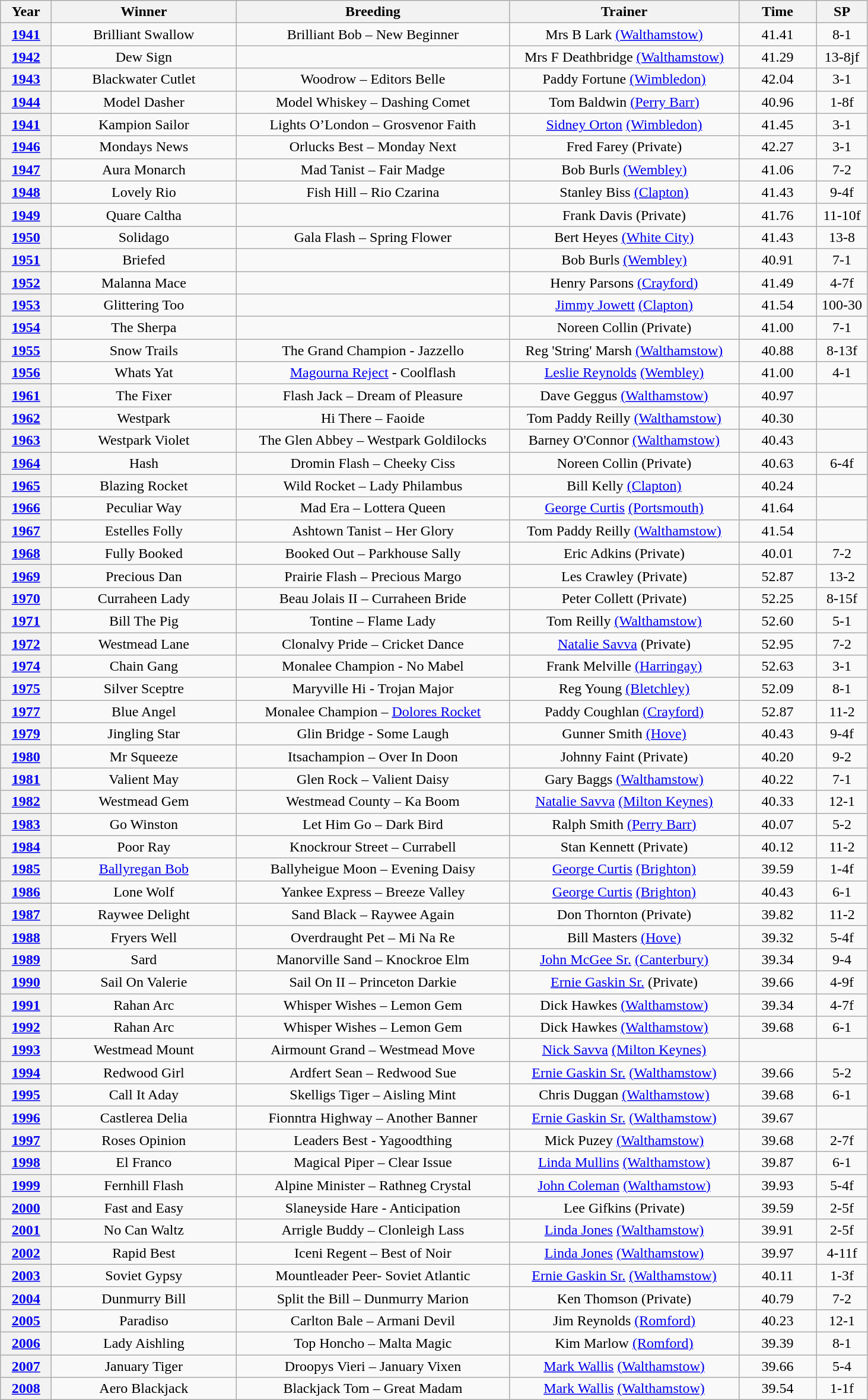<table class="wikitable" style="text-align:center">
<tr>
<th width=50>Year</th>
<th width=200>Winner</th>
<th width=300>Breeding</th>
<th width=250>Trainer</th>
<th width=80>Time</th>
<th width=50>SP</th>
</tr>
<tr>
<th><a href='#'>1941</a></th>
<td>Brilliant Swallow</td>
<td>Brilliant Bob – New Beginner</td>
<td>Mrs B Lark <a href='#'>(Walthamstow)</a></td>
<td>41.41</td>
<td>8-1</td>
</tr>
<tr>
<th><a href='#'>1942</a></th>
<td>Dew Sign</td>
<td></td>
<td>Mrs F Deathbridge <a href='#'>(Walthamstow)</a></td>
<td>41.29</td>
<td>13-8jf</td>
</tr>
<tr>
<th><a href='#'>1943</a></th>
<td>Blackwater Cutlet</td>
<td>Woodrow – Editors Belle</td>
<td>Paddy Fortune <a href='#'>(Wimbledon)</a></td>
<td>42.04</td>
<td>3-1</td>
</tr>
<tr>
<th><a href='#'>1944</a></th>
<td>Model Dasher</td>
<td>Model Whiskey – Dashing Comet</td>
<td>Tom Baldwin <a href='#'>(Perry Barr)</a></td>
<td>40.96</td>
<td>1-8f</td>
</tr>
<tr>
<th><a href='#'>1941</a></th>
<td>Kampion Sailor</td>
<td>Lights O’London – Grosvenor Faith</td>
<td><a href='#'>Sidney Orton</a> <a href='#'>(Wimbledon)</a></td>
<td>41.45</td>
<td>3-1</td>
</tr>
<tr>
<th><a href='#'>1946</a></th>
<td>Mondays News</td>
<td>Orlucks Best – Monday Next</td>
<td>Fred Farey (Private)</td>
<td>42.27</td>
<td>3-1</td>
</tr>
<tr>
<th><a href='#'>1947</a></th>
<td>Aura Monarch</td>
<td>Mad Tanist – Fair Madge</td>
<td>Bob Burls <a href='#'>(Wembley)</a></td>
<td>41.06</td>
<td>7-2</td>
</tr>
<tr>
<th><a href='#'>1948</a></th>
<td>Lovely Rio</td>
<td>Fish Hill – Rio Czarina</td>
<td>Stanley Biss <a href='#'>(Clapton)</a></td>
<td>41.43</td>
<td>9-4f</td>
</tr>
<tr>
<th><a href='#'>1949</a></th>
<td>Quare Caltha</td>
<td></td>
<td>Frank Davis (Private)</td>
<td>41.76</td>
<td>11-10f</td>
</tr>
<tr>
<th><a href='#'>1950</a></th>
<td>Solidago</td>
<td>Gala Flash – Spring Flower</td>
<td>Bert Heyes <a href='#'>(White City)</a></td>
<td>41.43</td>
<td>13-8</td>
</tr>
<tr>
<th><a href='#'>1951</a></th>
<td>Briefed</td>
<td></td>
<td>Bob Burls <a href='#'>(Wembley)</a></td>
<td>40.91</td>
<td>7-1</td>
</tr>
<tr>
<th><a href='#'>1952</a></th>
<td>Malanna Mace</td>
<td></td>
<td>Henry Parsons <a href='#'>(Crayford)</a></td>
<td>41.49</td>
<td>4-7f</td>
</tr>
<tr>
<th><a href='#'>1953</a></th>
<td>Glittering Too</td>
<td></td>
<td><a href='#'>Jimmy Jowett</a> <a href='#'>(Clapton)</a></td>
<td>41.54</td>
<td>100-30</td>
</tr>
<tr>
<th><a href='#'>1954</a></th>
<td>The Sherpa</td>
<td></td>
<td>Noreen Collin (Private)</td>
<td>41.00</td>
<td>7-1</td>
</tr>
<tr>
<th><a href='#'>1955</a></th>
<td>Snow Trails</td>
<td>The Grand Champion - Jazzello</td>
<td>Reg 'String' Marsh <a href='#'>(Walthamstow)</a></td>
<td>40.88</td>
<td>8-13f</td>
</tr>
<tr>
<th><a href='#'>1956</a></th>
<td>Whats Yat</td>
<td><a href='#'>Magourna Reject</a> - Coolflash</td>
<td><a href='#'>Leslie Reynolds</a> <a href='#'>(Wembley)</a></td>
<td>41.00</td>
<td>4-1</td>
</tr>
<tr>
<th><a href='#'>1961</a></th>
<td>The Fixer</td>
<td>Flash Jack – Dream of Pleasure</td>
<td>Dave Geggus <a href='#'>(Walthamstow)</a></td>
<td>40.97</td>
<td></td>
</tr>
<tr>
<th><a href='#'>1962</a></th>
<td>Westpark</td>
<td>Hi There – Faoide</td>
<td>Tom Paddy Reilly <a href='#'>(Walthamstow)</a></td>
<td>40.30</td>
<td></td>
</tr>
<tr>
<th><a href='#'>1963</a></th>
<td>Westpark Violet</td>
<td>The Glen Abbey – Westpark Goldilocks</td>
<td>Barney O'Connor <a href='#'>(Walthamstow)</a></td>
<td>40.43</td>
<td></td>
</tr>
<tr>
<th><a href='#'>1964</a></th>
<td>Hash</td>
<td>Dromin Flash – Cheeky Ciss</td>
<td>Noreen Collin (Private)</td>
<td>40.63</td>
<td>6-4f</td>
</tr>
<tr>
<th><a href='#'>1965</a></th>
<td>Blazing Rocket</td>
<td>Wild Rocket – Lady Philambus</td>
<td>Bill Kelly <a href='#'>(Clapton)</a></td>
<td>40.24</td>
<td></td>
</tr>
<tr>
<th><a href='#'>1966</a></th>
<td>Peculiar Way</td>
<td>Mad Era – Lottera Queen</td>
<td><a href='#'>George Curtis</a> <a href='#'>(Portsmouth)</a></td>
<td>41.64</td>
<td></td>
</tr>
<tr>
<th><a href='#'>1967</a></th>
<td>Estelles Folly</td>
<td>Ashtown Tanist – Her Glory</td>
<td>Tom Paddy Reilly <a href='#'>(Walthamstow)</a></td>
<td>41.54</td>
<td></td>
</tr>
<tr>
<th><a href='#'>1968</a></th>
<td>Fully Booked</td>
<td>Booked Out – Parkhouse Sally</td>
<td>Eric Adkins (Private)</td>
<td>40.01</td>
<td>7-2</td>
</tr>
<tr>
<th><a href='#'>1969</a></th>
<td>Precious Dan</td>
<td>Prairie Flash – Precious Margo</td>
<td>Les Crawley (Private)</td>
<td>52.87</td>
<td>13-2</td>
</tr>
<tr>
<th><a href='#'>1970</a></th>
<td>Curraheen Lady</td>
<td>Beau Jolais II – Curraheen Bride</td>
<td>Peter Collett (Private)</td>
<td>52.25</td>
<td>8-15f</td>
</tr>
<tr>
<th><a href='#'>1971</a></th>
<td>Bill The Pig</td>
<td>Tontine – Flame Lady</td>
<td>Tom Reilly <a href='#'>(Walthamstow)</a></td>
<td>52.60</td>
<td>5-1</td>
</tr>
<tr>
<th><a href='#'>1972</a></th>
<td>Westmead Lane</td>
<td>Clonalvy Pride – Cricket Dance</td>
<td><a href='#'>Natalie Savva</a> (Private)</td>
<td>52.95</td>
<td>7-2</td>
</tr>
<tr>
<th><a href='#'>1974</a></th>
<td>Chain Gang</td>
<td>Monalee Champion - No Mabel</td>
<td>Frank Melville <a href='#'>(Harringay)</a></td>
<td>52.63</td>
<td>3-1</td>
</tr>
<tr>
<th><a href='#'>1975</a></th>
<td>Silver Sceptre</td>
<td>Maryville Hi - Trojan Major</td>
<td>Reg Young  <a href='#'>(Bletchley)</a></td>
<td>52.09</td>
<td>8-1</td>
</tr>
<tr>
<th><a href='#'>1977</a></th>
<td>Blue Angel</td>
<td>Monalee Champion – <a href='#'>Dolores Rocket</a></td>
<td>Paddy Coughlan <a href='#'>(Crayford)</a></td>
<td>52.87</td>
<td>11-2</td>
</tr>
<tr>
<th><a href='#'>1979</a></th>
<td>Jingling Star</td>
<td>Glin Bridge - Some Laugh</td>
<td>Gunner Smith <a href='#'>(Hove)</a></td>
<td>40.43</td>
<td>9-4f</td>
</tr>
<tr>
<th><a href='#'>1980</a></th>
<td>Mr Squeeze</td>
<td>Itsachampion – Over In Doon</td>
<td>Johnny Faint (Private)</td>
<td>40.20</td>
<td>9-2</td>
</tr>
<tr>
<th><a href='#'>1981</a></th>
<td>Valient May</td>
<td>Glen Rock – Valient Daisy</td>
<td>Gary Baggs <a href='#'>(Walthamstow)</a></td>
<td>40.22</td>
<td>7-1</td>
</tr>
<tr>
<th><a href='#'>1982</a></th>
<td>Westmead Gem</td>
<td>Westmead County – Ka Boom</td>
<td><a href='#'>Natalie Savva</a> <a href='#'>(Milton Keynes)</a></td>
<td>40.33</td>
<td>12-1</td>
</tr>
<tr>
<th><a href='#'>1983</a></th>
<td>Go Winston</td>
<td>Let Him Go – Dark Bird</td>
<td>Ralph Smith <a href='#'>(Perry Barr)</a></td>
<td>40.07</td>
<td>5-2</td>
</tr>
<tr>
<th><a href='#'>1984</a></th>
<td>Poor Ray</td>
<td>Knockrour Street – Currabell</td>
<td>Stan Kennett (Private)</td>
<td>40.12</td>
<td>11-2</td>
</tr>
<tr>
<th><a href='#'>1985</a></th>
<td><a href='#'>Ballyregan Bob</a></td>
<td>Ballyheigue Moon – Evening Daisy</td>
<td><a href='#'>George Curtis</a> <a href='#'>(Brighton)</a></td>
<td>39.59</td>
<td>1-4f</td>
</tr>
<tr>
<th><a href='#'>1986</a></th>
<td>Lone Wolf</td>
<td>Yankee Express – Breeze Valley</td>
<td><a href='#'>George Curtis</a> <a href='#'>(Brighton)</a></td>
<td>40.43</td>
<td>6-1</td>
</tr>
<tr>
<th><a href='#'>1987</a></th>
<td>Raywee Delight</td>
<td>Sand Black – Raywee Again</td>
<td>Don Thornton (Private)</td>
<td>39.82</td>
<td>11-2</td>
</tr>
<tr>
<th><a href='#'>1988</a></th>
<td>Fryers Well</td>
<td>Overdraught Pet – Mi Na Re</td>
<td>Bill Masters <a href='#'>(Hove)</a></td>
<td>39.32</td>
<td>5-4f</td>
</tr>
<tr>
<th><a href='#'>1989</a></th>
<td>Sard</td>
<td>Manorville Sand – Knockroe Elm</td>
<td><a href='#'>John McGee Sr.</a> <a href='#'>(Canterbury)</a></td>
<td>39.34</td>
<td>9-4</td>
</tr>
<tr>
<th><a href='#'>1990</a></th>
<td>Sail On Valerie</td>
<td>Sail On II – Princeton Darkie</td>
<td><a href='#'>Ernie Gaskin Sr.</a> (Private)</td>
<td>39.66</td>
<td>4-9f</td>
</tr>
<tr>
<th><a href='#'>1991</a></th>
<td>Rahan Arc</td>
<td>Whisper Wishes – Lemon Gem</td>
<td>Dick Hawkes <a href='#'>(Walthamstow)</a></td>
<td>39.34</td>
<td>4-7f</td>
</tr>
<tr>
<th><a href='#'>1992</a></th>
<td>Rahan Arc</td>
<td>Whisper Wishes – Lemon Gem</td>
<td>Dick Hawkes <a href='#'>(Walthamstow)</a></td>
<td>39.68</td>
<td>6-1</td>
</tr>
<tr>
<th><a href='#'>1993</a></th>
<td>Westmead Mount</td>
<td>Airmount Grand – Westmead Move</td>
<td><a href='#'>Nick Savva</a> <a href='#'>(Milton Keynes)</a></td>
<td></td>
<td></td>
</tr>
<tr>
<th><a href='#'>1994</a></th>
<td>Redwood  Girl</td>
<td>Ardfert Sean – Redwood Sue</td>
<td><a href='#'>Ernie Gaskin Sr.</a> <a href='#'>(Walthamstow)</a></td>
<td>39.66</td>
<td>5-2</td>
</tr>
<tr>
<th><a href='#'>1995</a></th>
<td>Call It Aday</td>
<td>Skelligs Tiger – Aisling Mint</td>
<td>Chris Duggan <a href='#'>(Walthamstow)</a></td>
<td>39.68</td>
<td>6-1</td>
</tr>
<tr>
<th><a href='#'>1996</a></th>
<td>Castlerea Delia</td>
<td>Fionntra Highway – Another Banner</td>
<td><a href='#'>Ernie Gaskin Sr.</a> <a href='#'>(Walthamstow)</a></td>
<td>39.67</td>
<td></td>
</tr>
<tr>
<th><a href='#'>1997</a></th>
<td>Roses Opinion</td>
<td>Leaders Best - Yagoodthing</td>
<td>Mick Puzey <a href='#'>(Walthamstow)</a></td>
<td>39.68</td>
<td>2-7f</td>
</tr>
<tr>
<th><a href='#'>1998</a></th>
<td>El Franco</td>
<td>Magical Piper – Clear Issue</td>
<td><a href='#'>Linda Mullins</a> <a href='#'>(Walthamstow)</a></td>
<td>39.87</td>
<td>6-1</td>
</tr>
<tr>
<th><a href='#'>1999</a></th>
<td>Fernhill Flash</td>
<td>Alpine Minister – Rathneg Crystal</td>
<td><a href='#'>John Coleman</a> <a href='#'>(Walthamstow)</a></td>
<td>39.93</td>
<td>5-4f</td>
</tr>
<tr>
<th><a href='#'>2000</a></th>
<td>Fast and Easy</td>
<td>Slaneyside Hare - Anticipation</td>
<td>Lee Gifkins (Private)</td>
<td>39.59</td>
<td>2-5f</td>
</tr>
<tr>
<th><a href='#'>2001</a></th>
<td>No Can Waltz</td>
<td>Arrigle Buddy – Clonleigh Lass</td>
<td><a href='#'>Linda Jones</a> <a href='#'>(Walthamstow)</a></td>
<td>39.91</td>
<td>2-5f</td>
</tr>
<tr>
<th><a href='#'>2002</a></th>
<td>Rapid Best</td>
<td>Iceni Regent – Best of Noir</td>
<td><a href='#'>Linda Jones</a> <a href='#'>(Walthamstow)</a></td>
<td>39.97</td>
<td>4-11f</td>
</tr>
<tr>
<th><a href='#'>2003</a></th>
<td>Soviet Gypsy</td>
<td>Mountleader Peer- Soviet Atlantic</td>
<td><a href='#'>Ernie Gaskin Sr.</a> <a href='#'>(Walthamstow)</a></td>
<td>40.11</td>
<td>1-3f</td>
</tr>
<tr>
<th><a href='#'>2004</a></th>
<td>Dunmurry Bill</td>
<td>Split the Bill – Dunmurry Marion</td>
<td>Ken Thomson (Private)</td>
<td>40.79</td>
<td>7-2</td>
</tr>
<tr>
<th><a href='#'>2005</a></th>
<td>Paradiso </td>
<td>Carlton Bale – Armani Devil</td>
<td>Jim Reynolds <a href='#'>(Romford)</a></td>
<td>40.23</td>
<td>12-1</td>
</tr>
<tr>
<th><a href='#'>2006</a></th>
<td>Lady Aishling </td>
<td>Top Honcho – Malta Magic</td>
<td>Kim Marlow <a href='#'>(Romford)</a></td>
<td>39.39</td>
<td>8-1</td>
</tr>
<tr>
<th><a href='#'>2007</a></th>
<td>January Tiger </td>
<td>Droopys Vieri – January Vixen</td>
<td><a href='#'>Mark Wallis</a> <a href='#'>(Walthamstow)</a></td>
<td>39.66</td>
<td>5-4</td>
</tr>
<tr>
<th><a href='#'>2008</a></th>
<td>Aero Blackjack </td>
<td>Blackjack Tom – Great Madam</td>
<td><a href='#'>Mark Wallis</a> <a href='#'>(Walthamstow)</a></td>
<td>39.54</td>
<td>1-1f</td>
</tr>
</table>
